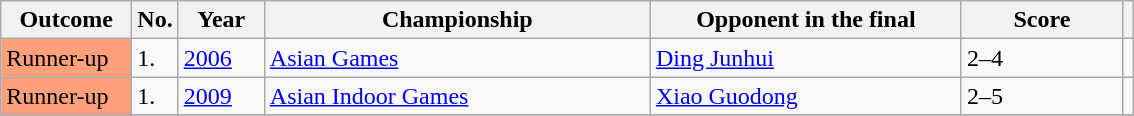<table class="sortable wikitable">
<tr>
<th width="80">Outcome</th>
<th width="20">No.</th>
<th width="50">Year</th>
<th width="250">Championship</th>
<th width="200">Opponent in the final</th>
<th width="100">Score</th>
<th></th>
</tr>
<tr>
<td style="background:#ffa07a;">Runner-up</td>
<td>1.</td>
<td><a href='#'>2006</a></td>
<td><a href='#'>Asian Games</a></td>
<td> <a href='#'>Ding Junhui</a></td>
<td>2–4</td>
<td></td>
</tr>
<tr>
<td style="background:#ffa07a;">Runner-up</td>
<td>1.</td>
<td><a href='#'>2009</a></td>
<td><a href='#'>Asian Indoor Games</a></td>
<td> <a href='#'>Xiao Guodong</a></td>
<td>2–5</td>
<td></td>
</tr>
<tr>
</tr>
</table>
